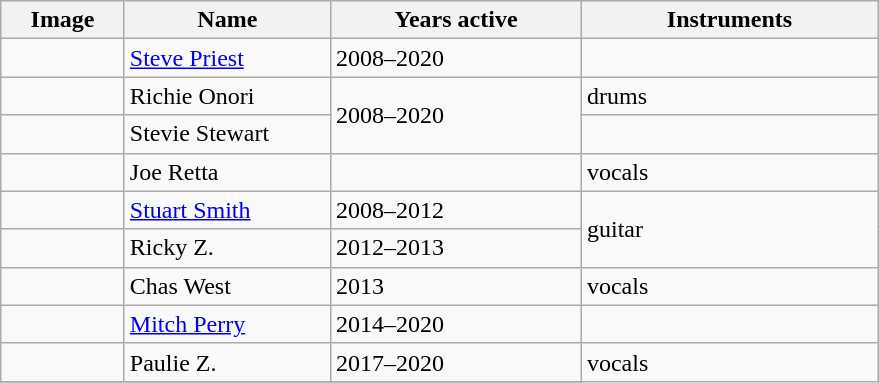<table class="wikitable" border="1">
<tr>
<th width="75">Image</th>
<th width="130">Name</th>
<th width="160">Years active</th>
<th width="190">Instruments</th>
</tr>
<tr>
<td></td>
<td><a href='#'>Steve Priest</a></td>
<td>2008–2020 </td>
<td></td>
</tr>
<tr>
<td></td>
<td>Richie Onori</td>
<td rowspan="2">2008–2020</td>
<td>drums</td>
</tr>
<tr>
<td></td>
<td>Stevie Stewart</td>
<td></td>
</tr>
<tr>
<td></td>
<td>Joe Retta</td>
<td></td>
<td>vocals</td>
</tr>
<tr>
<td></td>
<td><a href='#'>Stuart Smith</a></td>
<td>2008–2012</td>
<td rowspan="2">guitar</td>
</tr>
<tr>
<td></td>
<td>Ricky Z.</td>
<td>2012–2013</td>
</tr>
<tr>
<td></td>
<td>Chas West</td>
<td>2013 </td>
<td>vocals</td>
</tr>
<tr>
<td></td>
<td><a href='#'>Mitch Perry</a></td>
<td>2014–2020</td>
<td></td>
</tr>
<tr>
<td></td>
<td>Paulie Z.</td>
<td>2017–2020</td>
<td Rowspan="2">vocals</td>
</tr>
<tr>
</tr>
</table>
